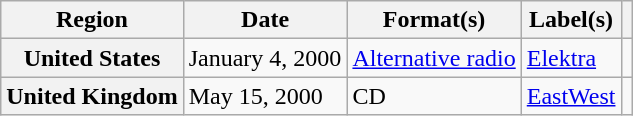<table class="wikitable plainrowheaders">
<tr>
<th scope="col">Region</th>
<th scope="col">Date</th>
<th scope="col">Format(s)</th>
<th scope="col">Label(s)</th>
<th scope="col"></th>
</tr>
<tr>
<th scope="row">United States</th>
<td>January 4, 2000</td>
<td><a href='#'>Alternative radio</a></td>
<td><a href='#'>Elektra</a></td>
<td></td>
</tr>
<tr>
<th scope="row">United Kingdom</th>
<td>May 15, 2000</td>
<td>CD</td>
<td><a href='#'>EastWest</a></td>
<td></td>
</tr>
</table>
